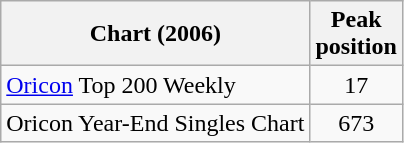<table class="wikitable">
<tr>
<th>Chart (2006)</th>
<th>Peak<br>position</th>
</tr>
<tr>
<td><a href='#'>Oricon</a> Top 200 Weekly</td>
<td align="center">17</td>
</tr>
<tr>
<td>Oricon Year-End Singles Chart</td>
<td align="center">673</td>
</tr>
</table>
